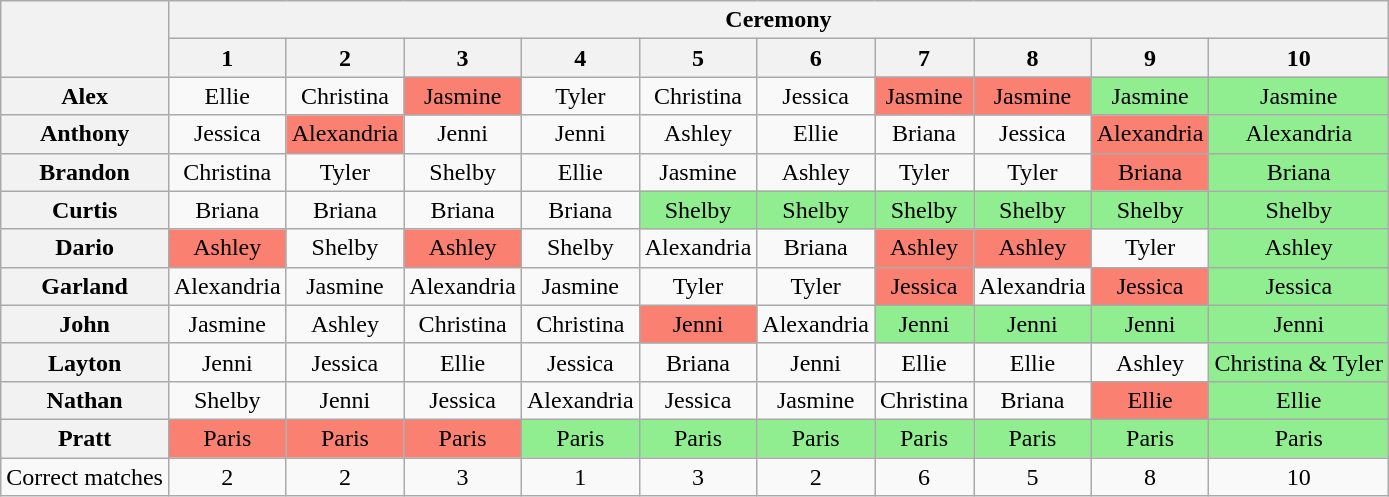<table class="wikitable" style="text-align:center;">
<tr>
<th rowspan="2"></th>
<th colspan="14" style="text-align:center;">Ceremony</th>
</tr>
<tr>
<th>1</th>
<th>2</th>
<th>3</th>
<th>4</th>
<th>5</th>
<th>6</th>
<th>7</th>
<th>8</th>
<th>9</th>
<th>10</th>
</tr>
<tr>
<th>Alex</th>
<td>Ellie</td>
<td>Christina</td>
<td style="background:salmon">Jasmine</td>
<td>Tyler</td>
<td>Christina</td>
<td>Jessica</td>
<td style="background:salmon">Jasmine</td>
<td style="background:salmon">Jasmine</td>
<td style="background:lightgreen">Jasmine</td>
<td style="background:lightgreen">Jasmine</td>
</tr>
<tr>
<th>Anthony</th>
<td>Jessica</td>
<td style="background:salmon">Alexandria</td>
<td>Jenni</td>
<td>Jenni</td>
<td>Ashley</td>
<td>Ellie</td>
<td>Briana</td>
<td>Jessica</td>
<td style="background:salmon">Alexandria</td>
<td style="background:lightgreen">Alexandria</td>
</tr>
<tr>
<th>Brandon</th>
<td>Christina</td>
<td>Tyler</td>
<td>Shelby</td>
<td>Ellie</td>
<td>Jasmine</td>
<td>Ashley</td>
<td>Tyler</td>
<td>Tyler</td>
<td style="background:salmon">Briana</td>
<td style="background:lightgreen">Briana</td>
</tr>
<tr>
<th>Curtis</th>
<td>Briana</td>
<td>Briana</td>
<td>Briana</td>
<td>Briana</td>
<td style="background:lightgreen">Shelby</td>
<td style="background:lightgreen">Shelby</td>
<td style="background:lightgreen">Shelby</td>
<td style="background:lightgreen">Shelby</td>
<td style="background:lightgreen">Shelby</td>
<td style="background:lightgreen">Shelby</td>
</tr>
<tr>
<th>Dario</th>
<td style="background:salmon">Ashley</td>
<td>Shelby</td>
<td style="background:salmon">Ashley</td>
<td>Shelby</td>
<td>Alexandria</td>
<td>Briana</td>
<td style="background:salmon">Ashley</td>
<td style="background:salmon">Ashley</td>
<td>Tyler</td>
<td style="background:lightgreen">Ashley</td>
</tr>
<tr>
<th>Garland</th>
<td>Alexandria</td>
<td>Jasmine</td>
<td>Alexandria</td>
<td>Jasmine</td>
<td>Tyler</td>
<td>Tyler</td>
<td style="background:salmon">Jessica</td>
<td>Alexandria</td>
<td style="background:salmon">Jessica</td>
<td style="background:lightgreen">Jessica</td>
</tr>
<tr>
<th>John</th>
<td>Jasmine</td>
<td>Ashley</td>
<td>Christina</td>
<td>Christina</td>
<td style="background:salmon">Jenni</td>
<td>Alexandria</td>
<td style="background:lightgreen">Jenni</td>
<td style="background:lightgreen">Jenni</td>
<td style="background:lightgreen">Jenni</td>
<td style="background:lightgreen">Jenni</td>
</tr>
<tr>
<th>Layton</th>
<td>Jenni</td>
<td>Jessica</td>
<td>Ellie</td>
<td>Jessica</td>
<td>Briana</td>
<td>Jenni</td>
<td>Ellie</td>
<td>Ellie</td>
<td>Ashley</td>
<td style="background:lightgreen">Christina & Tyler</td>
</tr>
<tr>
<th>Nathan</th>
<td>Shelby</td>
<td>Jenni</td>
<td>Jessica</td>
<td>Alexandria</td>
<td>Jessica</td>
<td>Jasmine</td>
<td>Christina</td>
<td>Briana</td>
<td style="background:salmon">Ellie</td>
<td style="background:lightgreen">Ellie</td>
</tr>
<tr>
<th>Pratt</th>
<td style="background:salmon">Paris</td>
<td style="background:salmon">Paris</td>
<td style="background:salmon">Paris</td>
<td style="background:lightgreen">Paris</td>
<td style="background:lightgreen">Paris</td>
<td style="background:lightgreen">Paris</td>
<td style="background:lightgreen">Paris</td>
<td style="background:lightgreen">Paris</td>
<td style="background:lightgreen">Paris</td>
<td style="background:lightgreen">Paris</td>
</tr>
<tr>
<td>Correct matches</td>
<td>2</td>
<td>2</td>
<td>3</td>
<td>1</td>
<td>3</td>
<td>2</td>
<td>6</td>
<td>5</td>
<td>8</td>
<td>10</td>
</tr>
</table>
